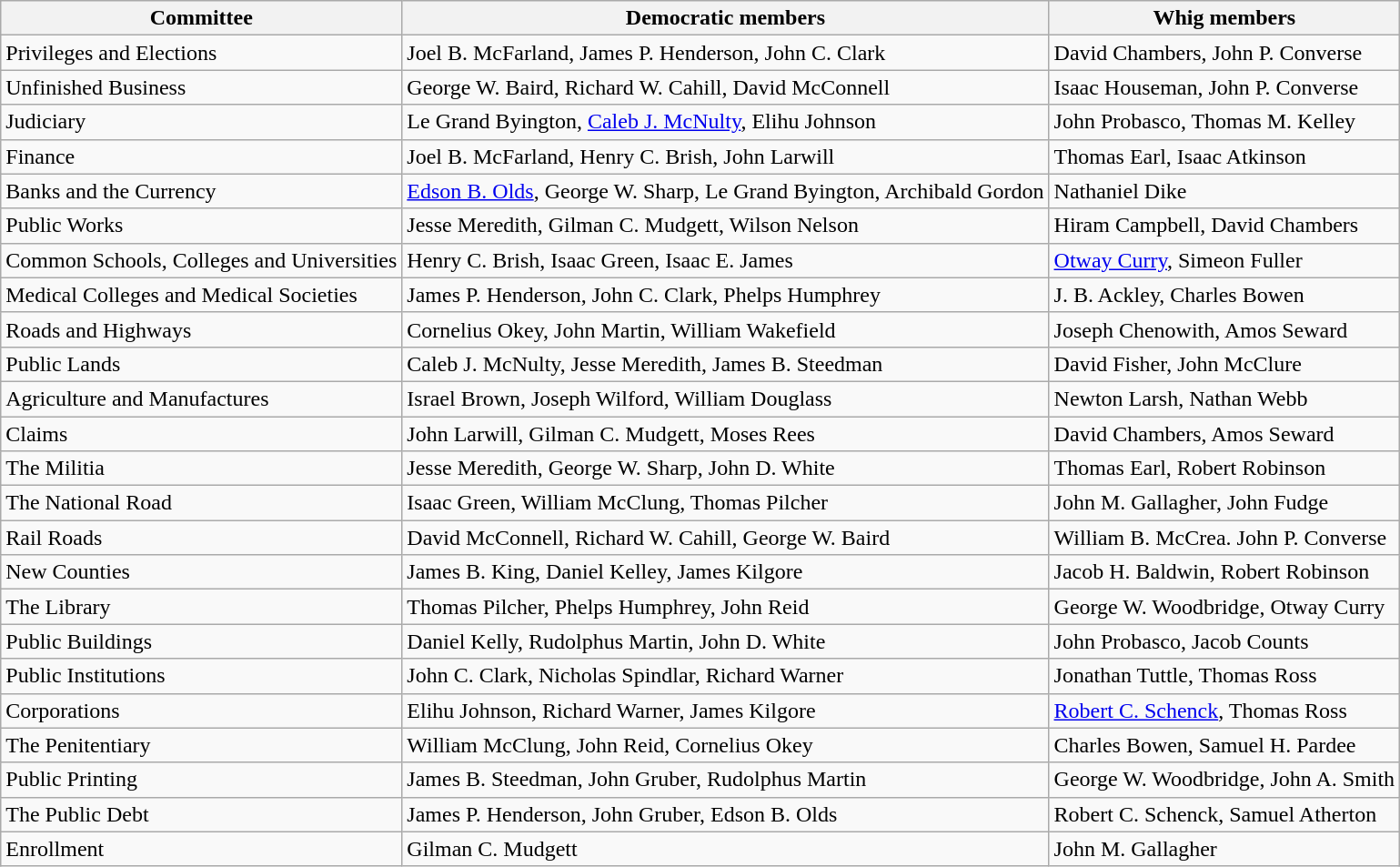<table class="wikitable">
<tr>
<th>Committee</th>
<th>Democratic members</th>
<th>Whig members</th>
</tr>
<tr>
<td>Privileges and Elections</td>
<td>Joel B. McFarland, James P. Henderson, John C. Clark</td>
<td>David Chambers, John P. Converse</td>
</tr>
<tr>
<td>Unfinished Business</td>
<td>George W. Baird, Richard W. Cahill, David McConnell</td>
<td>Isaac Houseman, John P. Converse</td>
</tr>
<tr>
<td>Judiciary</td>
<td>Le Grand Byington, <a href='#'>Caleb J. McNulty</a>, Elihu Johnson</td>
<td>John Probasco, Thomas M. Kelley</td>
</tr>
<tr>
<td>Finance</td>
<td>Joel B. McFarland, Henry C. Brish, John Larwill</td>
<td>Thomas Earl, Isaac Atkinson</td>
</tr>
<tr>
<td>Banks and the Currency</td>
<td><a href='#'>Edson B. Olds</a>, George W. Sharp, Le Grand Byington, Archibald Gordon</td>
<td>Nathaniel Dike</td>
</tr>
<tr>
<td>Public Works</td>
<td>Jesse Meredith, Gilman C. Mudgett, Wilson Nelson</td>
<td>Hiram Campbell, David Chambers</td>
</tr>
<tr>
<td>Common Schools, Colleges and Universities</td>
<td>Henry C. Brish, Isaac Green, Isaac E. James</td>
<td><a href='#'>Otway Curry</a>, Simeon Fuller</td>
</tr>
<tr>
<td>Medical Colleges and Medical Societies</td>
<td>James P. Henderson, John C. Clark, Phelps Humphrey</td>
<td>J. B. Ackley, Charles Bowen</td>
</tr>
<tr>
<td>Roads and Highways</td>
<td>Cornelius Okey, John Martin, William Wakefield</td>
<td>Joseph Chenowith, Amos Seward</td>
</tr>
<tr>
<td>Public Lands</td>
<td>Caleb J. McNulty, Jesse Meredith, James B. Steedman</td>
<td>David Fisher, John McClure</td>
</tr>
<tr>
<td>Agriculture and Manufactures</td>
<td>Israel Brown, Joseph Wilford, William Douglass</td>
<td>Newton Larsh, Nathan Webb</td>
</tr>
<tr>
<td>Claims</td>
<td>John Larwill, Gilman C. Mudgett, Moses Rees</td>
<td>David Chambers, Amos Seward</td>
</tr>
<tr>
<td>The Militia</td>
<td>Jesse Meredith, George W. Sharp, John D. White</td>
<td>Thomas Earl, Robert Robinson</td>
</tr>
<tr>
<td>The National Road</td>
<td>Isaac Green, William McClung, Thomas Pilcher</td>
<td>John M. Gallagher, John Fudge</td>
</tr>
<tr>
<td>Rail Roads</td>
<td>David McConnell, Richard W. Cahill, George W. Baird</td>
<td>William B. McCrea. John P. Converse</td>
</tr>
<tr>
<td>New Counties</td>
<td>James B. King, Daniel Kelley, James Kilgore</td>
<td>Jacob H. Baldwin, Robert Robinson</td>
</tr>
<tr>
<td>The Library</td>
<td>Thomas Pilcher, Phelps Humphrey, John Reid</td>
<td>George W. Woodbridge, Otway Curry</td>
</tr>
<tr>
<td>Public Buildings</td>
<td>Daniel Kelly, Rudolphus Martin, John D. White</td>
<td>John Probasco, Jacob Counts</td>
</tr>
<tr>
<td>Public Institutions</td>
<td>John C. Clark, Nicholas Spindlar, Richard Warner</td>
<td>Jonathan Tuttle, Thomas Ross</td>
</tr>
<tr>
<td>Corporations</td>
<td>Elihu Johnson, Richard Warner, James Kilgore</td>
<td><a href='#'>Robert C. Schenck</a>, Thomas Ross</td>
</tr>
<tr>
<td>The Penitentiary</td>
<td>William McClung, John Reid, Cornelius Okey</td>
<td>Charles Bowen, Samuel H. Pardee</td>
</tr>
<tr>
<td>Public Printing</td>
<td>James B. Steedman, John Gruber, Rudolphus Martin</td>
<td>George W. Woodbridge, John A. Smith</td>
</tr>
<tr>
<td>The Public Debt</td>
<td>James P. Henderson, John Gruber, Edson B. Olds</td>
<td>Robert C. Schenck, Samuel Atherton</td>
</tr>
<tr>
<td>Enrollment</td>
<td>Gilman C. Mudgett</td>
<td>John M. Gallagher</td>
</tr>
</table>
